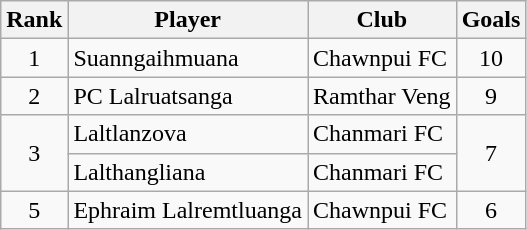<table class="wikitable">
<tr>
<th>Rank</th>
<th>Player</th>
<th>Club</th>
<th>Goals</th>
</tr>
<tr>
<td align="center">1</td>
<td>Suanngaihmuana</td>
<td>Chawnpui FC</td>
<td align="center">10</td>
</tr>
<tr>
<td align="center">2</td>
<td>PC Lalruatsanga</td>
<td>Ramthar Veng</td>
<td align="center">9</td>
</tr>
<tr>
<td rowspan="2" align="center">3</td>
<td>Laltlanzova</td>
<td>Chanmari FC</td>
<td rowspan="2" align="center">7</td>
</tr>
<tr>
<td>Lalthangliana</td>
<td>Chanmari FC</td>
</tr>
<tr>
<td align="center">5</td>
<td>Ephraim Lalremtluanga</td>
<td>Chawnpui FC</td>
<td align="center">6</td>
</tr>
</table>
